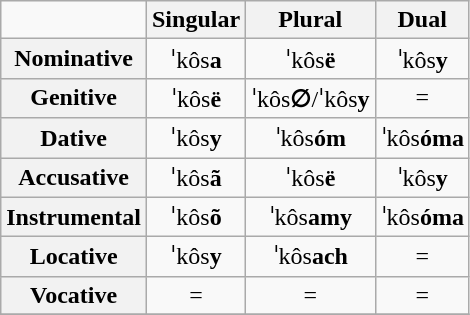<table class="wikitable" style="text-align:center;">
<tr>
<td></td>
<th>Singular</th>
<th>Plural</th>
<th>Dual</th>
</tr>
<tr>
<th>Nominative</th>
<td>ˈkôs<strong>a</strong></td>
<td>ˈkôs<strong>ë</strong></td>
<td>ˈkôs<strong>y</strong></td>
</tr>
<tr>
<th>Genitive</th>
<td>ˈkôs<strong>ë</strong></td>
<td>ˈkôs<strong>∅</strong>/ˈkôs<strong>y</strong></td>
<td>= </td>
</tr>
<tr>
<th>Dative</th>
<td>ˈkôs<strong>y</strong></td>
<td>ˈkôs<strong>óm</strong></td>
<td>ˈkôs<strong>óma</strong></td>
</tr>
<tr>
<th>Accusative</th>
<td>ˈkôs<strong>ã</strong></td>
<td>ˈkôs<strong>ë</strong></td>
<td>ˈkôs<strong>y</strong></td>
</tr>
<tr>
<th>Instrumental</th>
<td>ˈkôs<strong>õ</strong></td>
<td>ˈkôs<strong>amy</strong></td>
<td>ˈkôs<strong>óma</strong></td>
</tr>
<tr>
<th>Locative</th>
<td>ˈkôs<strong>y</strong></td>
<td>ˈkôs<strong>ach</strong></td>
<td>= </td>
</tr>
<tr>
<th>Vocative</th>
<td>= </td>
<td>= </td>
<td>= </td>
</tr>
<tr>
</tr>
</table>
